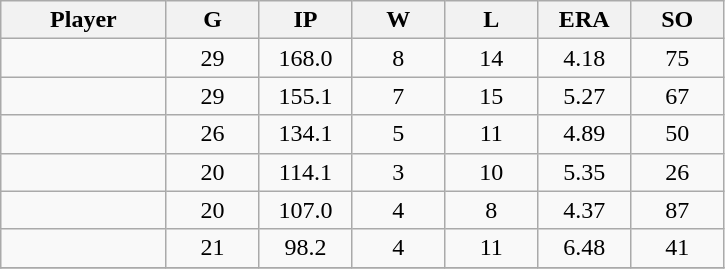<table class="wikitable sortable">
<tr>
<th bgcolor="#DDDDFF" width="16%">Player</th>
<th bgcolor="#DDDDFF" width="9%">G</th>
<th bgcolor="#DDDDFF" width="9%">IP</th>
<th bgcolor="#DDDDFF" width="9%">W</th>
<th bgcolor="#DDDDFF" width="9%">L</th>
<th bgcolor="#DDDDFF" width="9%">ERA</th>
<th bgcolor="#DDDDFF" width="9%">SO</th>
</tr>
<tr align="center">
<td></td>
<td>29</td>
<td>168.0</td>
<td>8</td>
<td>14</td>
<td>4.18</td>
<td>75</td>
</tr>
<tr align="center">
<td></td>
<td>29</td>
<td>155.1</td>
<td>7</td>
<td>15</td>
<td>5.27</td>
<td>67</td>
</tr>
<tr align="center">
<td></td>
<td>26</td>
<td>134.1</td>
<td>5</td>
<td>11</td>
<td>4.89</td>
<td>50</td>
</tr>
<tr align="center">
<td></td>
<td>20</td>
<td>114.1</td>
<td>3</td>
<td>10</td>
<td>5.35</td>
<td>26</td>
</tr>
<tr align="center">
<td></td>
<td>20</td>
<td>107.0</td>
<td>4</td>
<td>8</td>
<td>4.37</td>
<td>87</td>
</tr>
<tr align="center">
<td></td>
<td>21</td>
<td>98.2</td>
<td>4</td>
<td>11</td>
<td>6.48</td>
<td>41</td>
</tr>
<tr align="center">
</tr>
</table>
